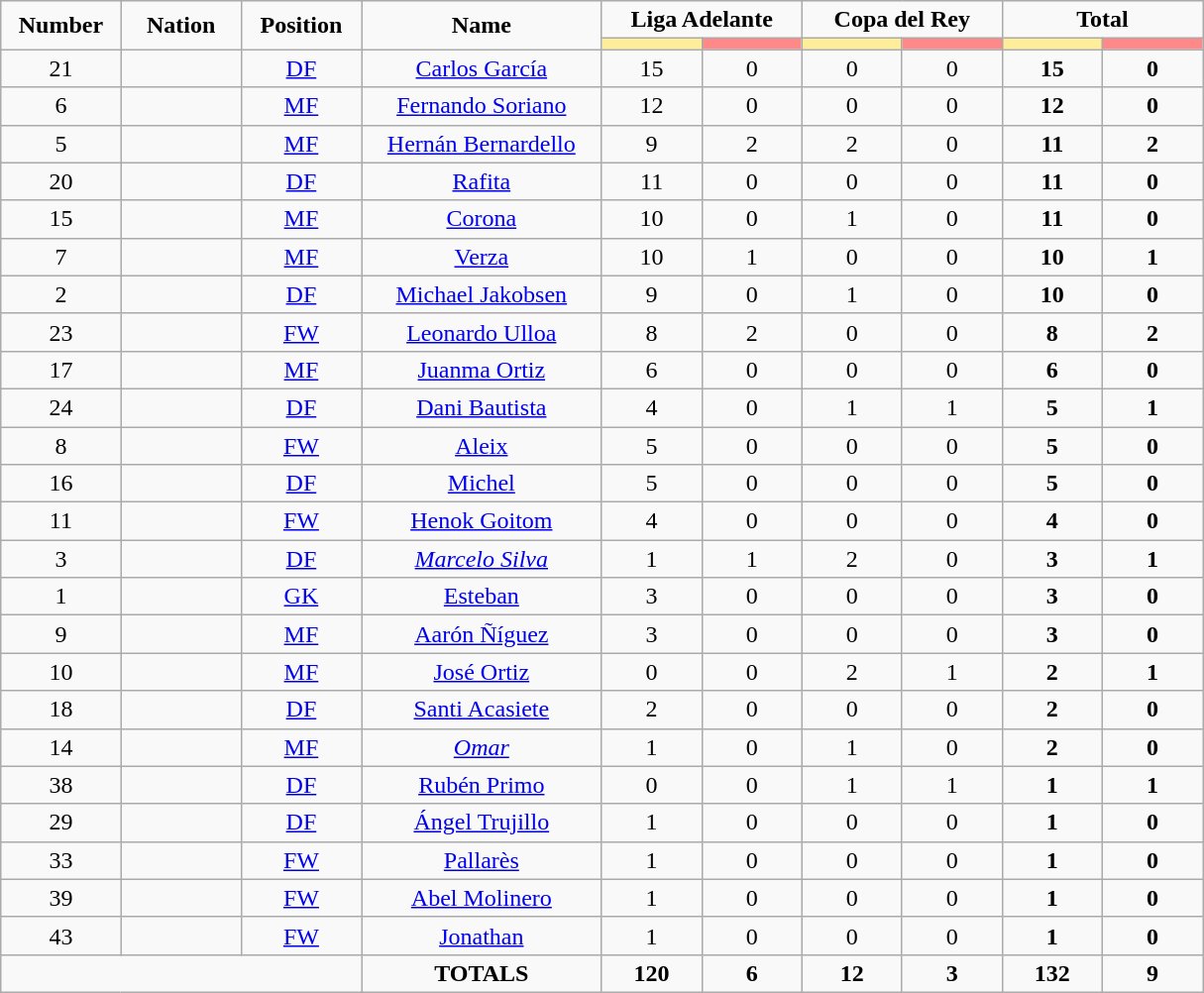<table class="wikitable" style="text-align:center;">
<tr>
<td rowspan="2"  style="width:10%; "><strong>Number</strong></td>
<td rowspan="2"  style="width:10%; "><strong>Nation</strong></td>
<td rowspan="2"  style="width:10%; "><strong>Position</strong></td>
<td rowspan="2"  style="width:20%; "><strong>Name</strong></td>
<td colspan="2"><strong>Liga Adelante</strong></td>
<td colspan="2"><strong>Copa del Rey</strong></td>
<td colspan="2"><strong>Total</strong></td>
</tr>
<tr>
<th style="width:60px; background:#fe9;"></th>
<th style="width:60px; background:#ff8888;"></th>
<th style="width:60px; background:#fe9;"></th>
<th style="width:60px; background:#ff8888;"></th>
<th style="width:60px; background:#fe9;"></th>
<th style="width:60px; background:#ff8888;"></th>
</tr>
<tr>
<td>21</td>
<td></td>
<td><a href='#'>DF</a></td>
<td><a href='#'>Carlos García</a></td>
<td>15</td>
<td>0</td>
<td>0</td>
<td>0</td>
<td><strong>15</strong></td>
<td><strong>0</strong></td>
</tr>
<tr>
<td>6</td>
<td></td>
<td><a href='#'>MF</a></td>
<td><a href='#'>Fernando Soriano</a></td>
<td>12</td>
<td>0</td>
<td>0</td>
<td>0</td>
<td><strong>12</strong></td>
<td><strong>0</strong></td>
</tr>
<tr>
<td>5</td>
<td></td>
<td><a href='#'>MF</a></td>
<td><a href='#'>Hernán Bernardello</a></td>
<td>9</td>
<td>2</td>
<td>2</td>
<td>0</td>
<td><strong>11</strong></td>
<td><strong>2</strong></td>
</tr>
<tr>
<td>20</td>
<td></td>
<td><a href='#'>DF</a></td>
<td><a href='#'>Rafita</a></td>
<td>11</td>
<td>0</td>
<td>0</td>
<td>0</td>
<td><strong>11</strong></td>
<td><strong>0</strong></td>
</tr>
<tr>
<td>15</td>
<td></td>
<td><a href='#'>MF</a></td>
<td><a href='#'>Corona</a></td>
<td>10</td>
<td>0</td>
<td>1</td>
<td>0</td>
<td><strong>11</strong></td>
<td><strong>0</strong></td>
</tr>
<tr>
<td>7</td>
<td></td>
<td><a href='#'>MF</a></td>
<td><a href='#'>Verza</a></td>
<td>10</td>
<td>1</td>
<td>0</td>
<td>0</td>
<td><strong>10</strong></td>
<td><strong>1</strong></td>
</tr>
<tr>
<td>2</td>
<td></td>
<td><a href='#'>DF</a></td>
<td><a href='#'>Michael Jakobsen</a></td>
<td>9</td>
<td>0</td>
<td>1</td>
<td>0</td>
<td><strong>10</strong></td>
<td><strong>0</strong></td>
</tr>
<tr>
<td>23</td>
<td></td>
<td><a href='#'>FW</a></td>
<td><a href='#'>Leonardo Ulloa</a></td>
<td>8</td>
<td>2</td>
<td>0</td>
<td>0</td>
<td><strong>8</strong></td>
<td><strong>2</strong></td>
</tr>
<tr>
<td>17</td>
<td></td>
<td><a href='#'>MF</a></td>
<td><a href='#'>Juanma Ortiz</a></td>
<td>6</td>
<td>0</td>
<td>0</td>
<td>0</td>
<td><strong>6</strong></td>
<td><strong>0</strong></td>
</tr>
<tr>
<td>24</td>
<td></td>
<td><a href='#'>DF</a></td>
<td><a href='#'>Dani Bautista</a></td>
<td>4</td>
<td>0</td>
<td>1</td>
<td>1</td>
<td><strong>5</strong></td>
<td><strong>1</strong></td>
</tr>
<tr>
<td>8</td>
<td></td>
<td><a href='#'>FW</a></td>
<td><a href='#'>Aleix</a></td>
<td>5</td>
<td>0</td>
<td>0</td>
<td>0</td>
<td><strong>5</strong></td>
<td><strong>0</strong></td>
</tr>
<tr>
<td>16</td>
<td></td>
<td><a href='#'>DF</a></td>
<td><a href='#'>Michel</a></td>
<td>5</td>
<td>0</td>
<td>0</td>
<td>0</td>
<td><strong>5</strong></td>
<td><strong>0</strong></td>
</tr>
<tr>
<td>11</td>
<td></td>
<td><a href='#'>FW</a></td>
<td><a href='#'>Henok Goitom</a></td>
<td>4</td>
<td>0</td>
<td>0</td>
<td>0</td>
<td><strong>4</strong></td>
<td><strong>0</strong></td>
</tr>
<tr>
<td>3</td>
<td></td>
<td><a href='#'>DF</a></td>
<td><em><a href='#'>Marcelo Silva</a></em></td>
<td>1</td>
<td>1</td>
<td>2</td>
<td>0</td>
<td><strong>3</strong></td>
<td><strong>1</strong></td>
</tr>
<tr>
<td>1</td>
<td></td>
<td><a href='#'>GK</a></td>
<td><a href='#'>Esteban</a></td>
<td>3</td>
<td>0</td>
<td>0</td>
<td>0</td>
<td><strong>3</strong></td>
<td><strong>0</strong></td>
</tr>
<tr>
<td>9</td>
<td></td>
<td><a href='#'>MF</a></td>
<td><a href='#'>Aarón Ñíguez</a></td>
<td>3</td>
<td>0</td>
<td>0</td>
<td>0</td>
<td><strong>3</strong></td>
<td><strong>0</strong></td>
</tr>
<tr>
<td>10</td>
<td></td>
<td><a href='#'>MF</a></td>
<td><a href='#'>José Ortiz</a></td>
<td>0</td>
<td>0</td>
<td>2</td>
<td>1</td>
<td><strong>2</strong></td>
<td><strong>1</strong></td>
</tr>
<tr>
<td>18</td>
<td></td>
<td><a href='#'>DF</a></td>
<td><a href='#'>Santi Acasiete</a></td>
<td>2</td>
<td>0</td>
<td>0</td>
<td>0</td>
<td><strong>2</strong></td>
<td><strong>0</strong></td>
</tr>
<tr>
<td>14</td>
<td></td>
<td><a href='#'>MF</a></td>
<td><em><a href='#'>Omar</a></em></td>
<td>1</td>
<td>0</td>
<td>1</td>
<td>0</td>
<td><strong>2</strong></td>
<td><strong>0</strong></td>
</tr>
<tr>
<td>38</td>
<td></td>
<td><a href='#'>DF</a></td>
<td><a href='#'>Rubén Primo</a></td>
<td>0</td>
<td>0</td>
<td>1</td>
<td>1</td>
<td><strong>1</strong></td>
<td><strong>1</strong></td>
</tr>
<tr>
<td>29</td>
<td></td>
<td><a href='#'>DF</a></td>
<td><a href='#'>Ángel Trujillo</a></td>
<td>1</td>
<td>0</td>
<td>0</td>
<td>0</td>
<td><strong>1</strong></td>
<td><strong>0</strong></td>
</tr>
<tr>
<td>33</td>
<td></td>
<td><a href='#'>FW</a></td>
<td><a href='#'>Pallarès</a></td>
<td>1</td>
<td>0</td>
<td>0</td>
<td>0</td>
<td><strong>1</strong></td>
<td><strong>0</strong></td>
</tr>
<tr>
<td>39</td>
<td></td>
<td><a href='#'>FW</a></td>
<td><a href='#'>Abel Molinero</a></td>
<td>1</td>
<td>0</td>
<td>0</td>
<td>0</td>
<td><strong>1</strong></td>
<td><strong>0</strong></td>
</tr>
<tr>
<td>43</td>
<td></td>
<td><a href='#'>FW</a></td>
<td><a href='#'>Jonathan</a></td>
<td>1</td>
<td>0</td>
<td>0</td>
<td>0</td>
<td><strong>1</strong></td>
<td><strong>0</strong></td>
</tr>
<tr>
<td colspan="3"></td>
<td><strong>TOTALS</strong></td>
<td><strong>120</strong></td>
<td><strong>6</strong></td>
<td><strong>12</strong></td>
<td><strong>3</strong></td>
<td><strong>132</strong></td>
<td><strong>9</strong></td>
</tr>
</table>
